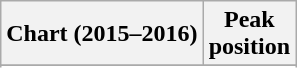<table class="wikitable sortable">
<tr>
<th>Chart (2015–2016)</th>
<th>Peak <br> position</th>
</tr>
<tr>
</tr>
<tr>
</tr>
<tr>
</tr>
<tr>
</tr>
<tr>
</tr>
<tr>
</tr>
</table>
